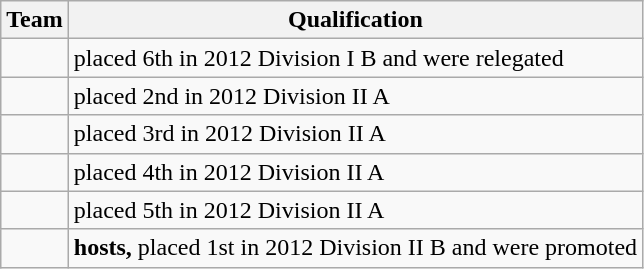<table class="wikitable">
<tr>
<th>Team</th>
<th>Qualification</th>
</tr>
<tr>
<td></td>
<td>placed 6th in 2012 Division I B and were relegated</td>
</tr>
<tr>
<td></td>
<td>placed 2nd in 2012 Division II A</td>
</tr>
<tr>
<td></td>
<td>placed 3rd in 2012 Division II A</td>
</tr>
<tr>
<td></td>
<td>placed 4th in 2012 Division II A</td>
</tr>
<tr>
<td></td>
<td>placed 5th in 2012 Division II A</td>
</tr>
<tr>
<td></td>
<td><strong>hosts,</strong> placed 1st in 2012 Division II B and were promoted</td>
</tr>
</table>
